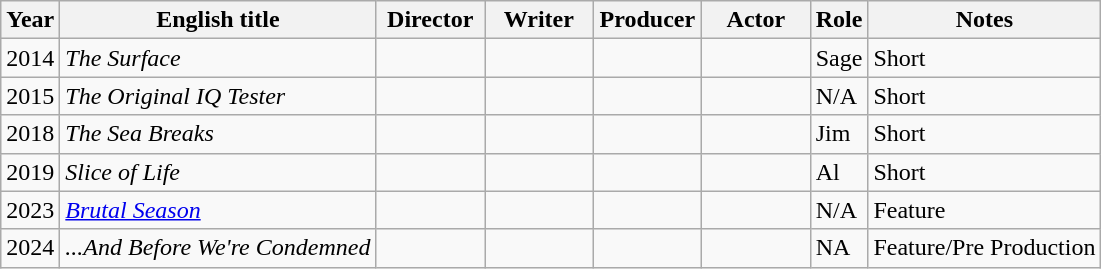<table class="wikitable">
<tr>
<th>Year</th>
<th>English title</th>
<th width="65">Director</th>
<th width="65">Writer</th>
<th width="65">Producer</th>
<th width="65">Actor</th>
<th>Role</th>
<th>Notes</th>
</tr>
<tr>
<td>2014</td>
<td><em>The Surface</em></td>
<td></td>
<td></td>
<td></td>
<td></td>
<td>Sage</td>
<td>Short</td>
</tr>
<tr>
<td>2015</td>
<td><em>The Original IQ Tester</em></td>
<td></td>
<td></td>
<td></td>
<td></td>
<td>N/A</td>
<td>Short</td>
</tr>
<tr>
<td>2018</td>
<td><em>The Sea Breaks</em></td>
<td></td>
<td></td>
<td></td>
<td></td>
<td>Jim</td>
<td>Short</td>
</tr>
<tr>
<td>2019</td>
<td><em>Slice of Life</em></td>
<td></td>
<td></td>
<td></td>
<td></td>
<td>Al</td>
<td>Short</td>
</tr>
<tr>
<td>2023</td>
<td><em><a href='#'>Brutal Season</a></em></td>
<td></td>
<td></td>
<td></td>
<td></td>
<td>N/A</td>
<td>Feature</td>
</tr>
<tr>
<td>2024</td>
<td><em>...And Before We're Condemned</em></td>
<td></td>
<td></td>
<td></td>
<td></td>
<td>NA</td>
<td>Feature/Pre Production</td>
</tr>
</table>
